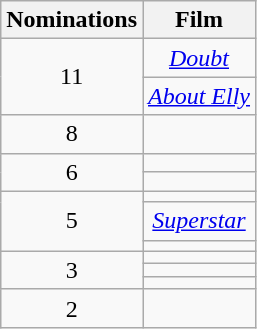<table class="wikitable" style="text-align:center;">
<tr>
<th scope="col">Nominations</th>
<th scope="col" align="center">Film</th>
</tr>
<tr>
<td rowspan=2 style="text-align:center">11</td>
<td><em><a href='#'>Doubt</a></em></td>
</tr>
<tr>
<td><em><a href='#'>About Elly</a></em></td>
</tr>
<tr>
<td style="text-align: center;">8</td>
<td><em></em></td>
</tr>
<tr>
<td rowspan=2 style="text-align: center;">6</td>
<td><em></em></td>
</tr>
<tr>
<td><em></em></td>
</tr>
<tr>
<td rowspan=3 style="text-align: center;">5</td>
<td><em></em></td>
</tr>
<tr>
<td><em><a href='#'>Superstar</a></em></td>
</tr>
<tr>
<td><em></em></td>
</tr>
<tr>
<td rowspan=3 style="text-align: center;">3</td>
<td><em></em></td>
</tr>
<tr>
<td><em></em></td>
</tr>
<tr>
<td><em></em></td>
</tr>
<tr>
<td style="text-align: center;">2</td>
<td><em></em></td>
</tr>
</table>
